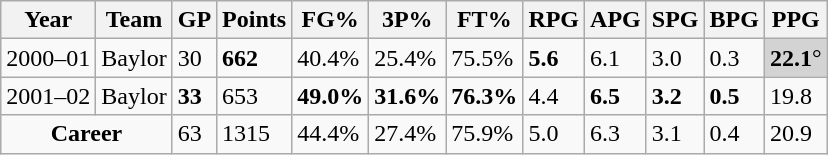<table class="wikitable sortable">
<tr>
<th>Year</th>
<th>Team</th>
<th>GP</th>
<th>Points</th>
<th>FG%</th>
<th>3P%</th>
<th>FT%</th>
<th>RPG</th>
<th>APG</th>
<th>SPG</th>
<th>BPG</th>
<th>PPG</th>
</tr>
<tr>
<td>2000–01</td>
<td>Baylor</td>
<td>30</td>
<td><strong>662</strong></td>
<td>40.4%</td>
<td>25.4%</td>
<td>75.5%</td>
<td><strong>5.6</strong></td>
<td>6.1</td>
<td>3.0</td>
<td>0.3</td>
<td style="background:#D3D3D3"><strong>22.1</strong>°</td>
</tr>
<tr>
<td>2001–02</td>
<td>Baylor</td>
<td><strong>33</strong></td>
<td>653</td>
<td><strong>49.0%</strong></td>
<td><strong>31.6%</strong></td>
<td><strong>76.3%</strong></td>
<td>4.4</td>
<td><strong>6.5</strong></td>
<td><strong>3.2</strong></td>
<td><strong>0.5</strong></td>
<td>19.8</td>
</tr>
<tr class="sortbottom">
<td align=center colspan=2><strong>Career</strong></td>
<td>63</td>
<td>1315</td>
<td>44.4%</td>
<td>27.4%</td>
<td>75.9%</td>
<td>5.0</td>
<td>6.3</td>
<td>3.1</td>
<td>0.4</td>
<td>20.9</td>
</tr>
</table>
